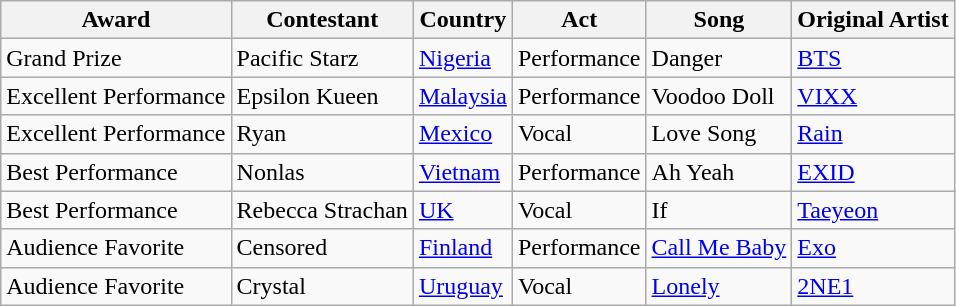<table class="wikitable">
<tr>
<th>Award</th>
<th>Contestant</th>
<th>Country</th>
<th>Act</th>
<th>Song</th>
<th>Original Artist</th>
</tr>
<tr>
<td>Grand Prize</td>
<td>Pacific Starz</td>
<td><a href='#'>Nigeria</a></td>
<td>Performance</td>
<td>Danger</td>
<td><a href='#'>BTS</a></td>
</tr>
<tr>
<td>Excellent Performance</td>
<td>Epsilon Kueen</td>
<td><a href='#'>Malaysia</a></td>
<td>Performance</td>
<td>Voodoo Doll</td>
<td><a href='#'>VIXX</a></td>
</tr>
<tr>
<td>Excellent Performance</td>
<td>Ryan</td>
<td><a href='#'>Mexico</a></td>
<td>Vocal</td>
<td>Love Song</td>
<td><a href='#'>Rain</a></td>
</tr>
<tr>
<td>Best Performance</td>
<td>Nonlas</td>
<td><a href='#'>Vietnam</a></td>
<td>Performance</td>
<td>Ah Yeah</td>
<td><a href='#'>EXID</a></td>
</tr>
<tr>
<td>Best Performance</td>
<td>Rebecca Strachan</td>
<td><a href='#'>UK</a></td>
<td>Vocal</td>
<td>If</td>
<td><a href='#'>Taeyeon</a></td>
</tr>
<tr>
<td>Audience Favorite</td>
<td>Censored</td>
<td><a href='#'>Finland</a></td>
<td>Performance</td>
<td><a href='#'>Call Me Baby</a></td>
<td><a href='#'>Exo</a></td>
</tr>
<tr>
<td>Audience Favorite</td>
<td>Crystal</td>
<td><a href='#'>Uruguay</a></td>
<td>Vocal</td>
<td><a href='#'>Lonely</a></td>
<td><a href='#'>2NE1</a></td>
</tr>
</table>
